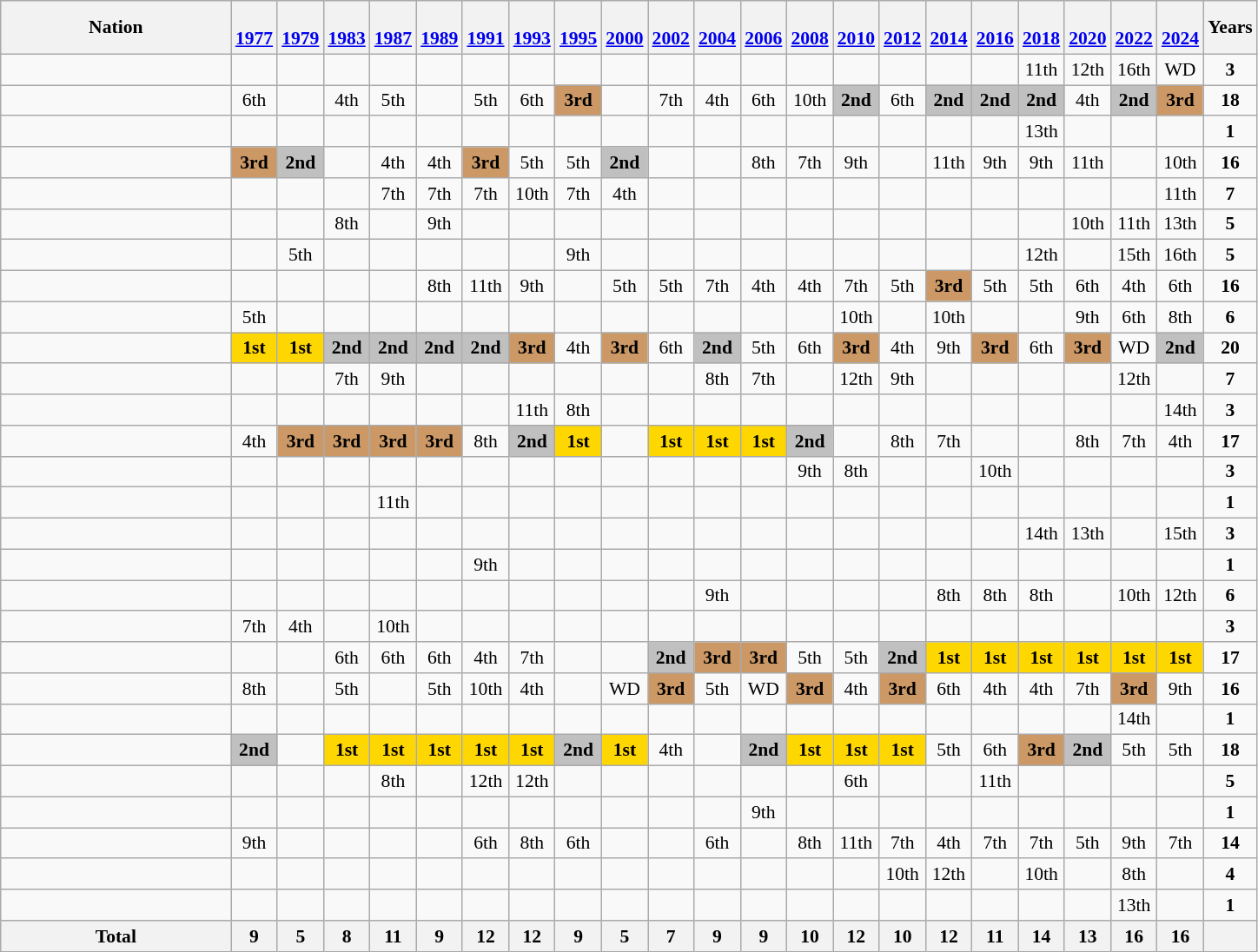<table class="wikitable" style="text-align:center; font-size:90%">
<tr>
<th width=170>Nation</th>
<th><br><a href='#'>1977</a></th>
<th><br><a href='#'>1979</a></th>
<th><br><a href='#'>1983</a></th>
<th><br><a href='#'>1987</a></th>
<th><br><a href='#'>1989</a></th>
<th><br><a href='#'>1991</a></th>
<th><br><a href='#'>1993</a></th>
<th><br><a href='#'>1995</a></th>
<th><br><a href='#'>2000</a></th>
<th><br><a href='#'>2002</a></th>
<th><br><a href='#'>2004</a></th>
<th><br><a href='#'>2006</a></th>
<th><br><a href='#'>2008</a></th>
<th><br><a href='#'>2010</a></th>
<th><br><a href='#'>2012</a></th>
<th><br><a href='#'>2014</a></th>
<th><br><a href='#'>2016</a></th>
<th><br><a href='#'>2018</a></th>
<th><br><a href='#'>2020</a></th>
<th><br><a href='#'>2022</a></th>
<th><br><a href='#'>2024</a></th>
<th>Years</th>
</tr>
<tr>
<td align=left></td>
<td></td>
<td></td>
<td></td>
<td></td>
<td></td>
<td></td>
<td></td>
<td></td>
<td></td>
<td></td>
<td></td>
<td></td>
<td></td>
<td></td>
<td></td>
<td></td>
<td></td>
<td>11th</td>
<td>12th</td>
<td>16th</td>
<td>WD</td>
<td><strong>3</strong></td>
</tr>
<tr>
<td align=left></td>
<td>6th</td>
<td></td>
<td>4th</td>
<td>5th</td>
<td></td>
<td>5th</td>
<td>6th</td>
<td bgcolor=#cc9966><strong>3rd</strong></td>
<td></td>
<td>7th</td>
<td>4th</td>
<td>6th</td>
<td>10th</td>
<td bgcolor=silver><strong>2nd</strong></td>
<td>6th</td>
<td bgcolor=silver><strong>2nd</strong></td>
<td bgcolor=silver><strong>2nd</strong></td>
<td bgcolor=silver><strong>2nd</strong></td>
<td>4th</td>
<td bgcolor=silver><strong>2nd</strong></td>
<td bgcolor=#cc9966><strong>3rd</strong></td>
<td><strong>18</strong></td>
</tr>
<tr>
<td align=left></td>
<td></td>
<td></td>
<td></td>
<td></td>
<td></td>
<td></td>
<td></td>
<td></td>
<td></td>
<td></td>
<td></td>
<td></td>
<td></td>
<td></td>
<td></td>
<td></td>
<td></td>
<td>13th</td>
<td></td>
<td></td>
<td></td>
<td><strong>1</strong></td>
</tr>
<tr>
<td align=left></td>
<td bgcolor=#cc9966><strong>3rd</strong></td>
<td bgcolor=silver><strong>2nd</strong></td>
<td></td>
<td>4th</td>
<td>4th</td>
<td bgcolor=#cc9966><strong>3rd</strong></td>
<td>5th</td>
<td>5th</td>
<td bgcolor=silver><strong>2nd</strong></td>
<td></td>
<td></td>
<td>8th</td>
<td>7th</td>
<td>9th</td>
<td></td>
<td>11th</td>
<td>9th</td>
<td>9th</td>
<td>11th</td>
<td></td>
<td>10th</td>
<td><strong>16</strong></td>
</tr>
<tr>
<td align=left></td>
<td></td>
<td></td>
<td></td>
<td>7th</td>
<td>7th</td>
<td>7th</td>
<td>10th</td>
<td>7th</td>
<td>4th</td>
<td></td>
<td></td>
<td></td>
<td></td>
<td></td>
<td></td>
<td></td>
<td></td>
<td></td>
<td></td>
<td></td>
<td>11th</td>
<td><strong>7</strong></td>
</tr>
<tr>
<td align=left></td>
<td></td>
<td></td>
<td>8th</td>
<td></td>
<td>9th</td>
<td></td>
<td></td>
<td></td>
<td></td>
<td></td>
<td></td>
<td></td>
<td></td>
<td></td>
<td></td>
<td></td>
<td></td>
<td></td>
<td>10th</td>
<td>11th</td>
<td>13th</td>
<td><strong>5</strong></td>
</tr>
<tr>
<td align=left></td>
<td></td>
<td>5th</td>
<td></td>
<td></td>
<td></td>
<td></td>
<td></td>
<td>9th</td>
<td></td>
<td></td>
<td></td>
<td></td>
<td></td>
<td></td>
<td></td>
<td></td>
<td></td>
<td>12th</td>
<td></td>
<td>15th</td>
<td>16th</td>
<td><strong>5</strong></td>
</tr>
<tr>
<td align=left></td>
<td></td>
<td></td>
<td></td>
<td></td>
<td>8th</td>
<td>11th</td>
<td>9th</td>
<td></td>
<td>5th</td>
<td>5th</td>
<td>7th</td>
<td>4th</td>
<td>4th</td>
<td>7th</td>
<td>5th</td>
<td bgcolor=#cc9966><strong>3rd</strong></td>
<td>5th</td>
<td>5th</td>
<td>6th</td>
<td>4th</td>
<td>6th</td>
<td><strong>16</strong></td>
</tr>
<tr>
<td align=left></td>
<td>5th</td>
<td></td>
<td></td>
<td></td>
<td></td>
<td></td>
<td></td>
<td></td>
<td></td>
<td></td>
<td></td>
<td></td>
<td></td>
<td>10th</td>
<td></td>
<td>10th</td>
<td></td>
<td></td>
<td>9th</td>
<td>6th</td>
<td>8th</td>
<td><strong>6</strong></td>
</tr>
<tr>
<td align=left></td>
<td bgcolor=gold><strong>1st</strong></td>
<td bgcolor=gold><strong>1st</strong></td>
<td bgcolor=silver><strong>2nd</strong></td>
<td bgcolor=silver><strong>2nd</strong></td>
<td bgcolor=silver><strong>2nd</strong></td>
<td bgcolor=silver><strong>2nd</strong></td>
<td bgcolor=#cc9966><strong>3rd</strong></td>
<td>4th</td>
<td bgcolor=#cc9966><strong>3rd</strong></td>
<td>6th</td>
<td bgcolor=silver><strong>2nd</strong></td>
<td>5th</td>
<td>6th</td>
<td bgcolor=#cc9966><strong>3rd</strong></td>
<td>4th</td>
<td>9th</td>
<td bgcolor=#cc9966><strong>3rd</strong></td>
<td>6th</td>
<td bgcolor=#cc9966><strong>3rd</strong></td>
<td>WD</td>
<td bgcolor=silver><strong>2nd</strong></td>
<td><strong>20</strong></td>
</tr>
<tr>
<td align=left></td>
<td></td>
<td></td>
<td>7th</td>
<td>9th</td>
<td></td>
<td></td>
<td></td>
<td></td>
<td></td>
<td></td>
<td>8th</td>
<td>7th</td>
<td></td>
<td>12th</td>
<td>9th</td>
<td></td>
<td></td>
<td></td>
<td></td>
<td>12th</td>
<td></td>
<td><strong>7</strong></td>
</tr>
<tr>
<td align=left></td>
<td></td>
<td></td>
<td></td>
<td></td>
<td></td>
<td></td>
<td>11th</td>
<td>8th</td>
<td></td>
<td></td>
<td></td>
<td></td>
<td></td>
<td></td>
<td></td>
<td></td>
<td></td>
<td></td>
<td></td>
<td></td>
<td>14th</td>
<td><strong>3</strong></td>
</tr>
<tr>
<td align=left></td>
<td>4th</td>
<td bgcolor=#cc9966><strong>3rd</strong></td>
<td bgcolor=#cc9966><strong>3rd</strong></td>
<td bgcolor=#cc9966><strong>3rd</strong></td>
<td bgcolor=#cc9966><strong>3rd</strong></td>
<td>8th</td>
<td bgcolor=silver><strong>2nd</strong></td>
<td bgcolor=gold><strong>1st</strong></td>
<td></td>
<td bgcolor=gold><strong>1st</strong></td>
<td bgcolor=gold><strong>1st</strong></td>
<td bgcolor=gold><strong>1st</strong></td>
<td bgcolor=silver><strong>2nd</strong></td>
<td></td>
<td>8th</td>
<td>7th</td>
<td></td>
<td></td>
<td>8th</td>
<td>7th</td>
<td>4th</td>
<td><strong>17</strong></td>
</tr>
<tr>
<td align=left></td>
<td></td>
<td></td>
<td></td>
<td></td>
<td></td>
<td></td>
<td></td>
<td></td>
<td></td>
<td></td>
<td></td>
<td></td>
<td>9th</td>
<td>8th</td>
<td></td>
<td></td>
<td>10th</td>
<td></td>
<td></td>
<td></td>
<td></td>
<td><strong>3</strong></td>
</tr>
<tr>
<td align=left></td>
<td></td>
<td></td>
<td></td>
<td>11th</td>
<td></td>
<td></td>
<td></td>
<td></td>
<td></td>
<td></td>
<td></td>
<td></td>
<td></td>
<td></td>
<td></td>
<td></td>
<td></td>
<td></td>
<td></td>
<td></td>
<td></td>
<td><strong>1</strong></td>
</tr>
<tr>
<td align=left></td>
<td></td>
<td></td>
<td></td>
<td></td>
<td></td>
<td></td>
<td></td>
<td></td>
<td></td>
<td></td>
<td></td>
<td></td>
<td></td>
<td></td>
<td></td>
<td></td>
<td></td>
<td>14th</td>
<td>13th</td>
<td></td>
<td>15th</td>
<td><strong>3</strong></td>
</tr>
<tr>
<td align=left></td>
<td></td>
<td></td>
<td></td>
<td></td>
<td></td>
<td>9th</td>
<td></td>
<td></td>
<td></td>
<td></td>
<td></td>
<td></td>
<td></td>
<td></td>
<td></td>
<td></td>
<td></td>
<td></td>
<td></td>
<td></td>
<td></td>
<td><strong>1</strong></td>
</tr>
<tr>
<td align=left></td>
<td></td>
<td></td>
<td></td>
<td></td>
<td></td>
<td></td>
<td></td>
<td></td>
<td></td>
<td></td>
<td>9th</td>
<td></td>
<td></td>
<td></td>
<td></td>
<td>8th</td>
<td>8th</td>
<td>8th</td>
<td></td>
<td>10th</td>
<td>12th</td>
<td><strong>6</strong></td>
</tr>
<tr>
<td align=left></td>
<td>7th</td>
<td>4th</td>
<td></td>
<td>10th</td>
<td></td>
<td></td>
<td></td>
<td></td>
<td></td>
<td></td>
<td></td>
<td></td>
<td></td>
<td></td>
<td></td>
<td></td>
<td></td>
<td></td>
<td></td>
<td></td>
<td></td>
<td><strong>3</strong></td>
</tr>
<tr>
<td align=left></td>
<td></td>
<td></td>
<td>6th</td>
<td>6th</td>
<td>6th</td>
<td>4th</td>
<td>7th</td>
<td></td>
<td></td>
<td bgcolor=silver><strong>2nd</strong></td>
<td bgcolor=#cc9966><strong>3rd</strong></td>
<td bgcolor=#cc9966><strong>3rd</strong></td>
<td>5th</td>
<td>5th</td>
<td bgcolor=silver><strong>2nd</strong></td>
<td bgcolor=gold><strong>1st</strong></td>
<td bgcolor=gold><strong>1st</strong></td>
<td bgcolor=gold><strong>1st</strong></td>
<td bgcolor=gold><strong>1st</strong></td>
<td bgcolor=gold><strong>1st</strong></td>
<td bgcolor=gold><strong>1st</strong></td>
<td><strong>17</strong></td>
</tr>
<tr>
<td align=left></td>
<td>8th</td>
<td></td>
<td>5th</td>
<td></td>
<td>5th</td>
<td>10th</td>
<td>4th</td>
<td></td>
<td>WD</td>
<td bgcolor=#cc9966><strong>3rd</strong></td>
<td>5th</td>
<td>WD</td>
<td bgcolor=#cc9966><strong>3rd</strong></td>
<td>4th</td>
<td bgcolor=#cc9966><strong>3rd</strong></td>
<td>6th</td>
<td>4th</td>
<td>4th</td>
<td>7th</td>
<td bgcolor=#cc9966><strong>3rd</strong></td>
<td>9th</td>
<td><strong>16</strong></td>
</tr>
<tr>
<td align=left></td>
<td></td>
<td></td>
<td></td>
<td></td>
<td></td>
<td></td>
<td></td>
<td></td>
<td></td>
<td></td>
<td></td>
<td></td>
<td></td>
<td></td>
<td></td>
<td></td>
<td></td>
<td></td>
<td></td>
<td>14th</td>
<td></td>
<td><strong>1</strong></td>
</tr>
<tr>
<td align=left></td>
<td bgcolor=silver><strong>2nd</strong></td>
<td></td>
<td bgcolor=gold><strong>1st</strong></td>
<td bgcolor=gold><strong>1st</strong></td>
<td bgcolor=gold><strong>1st</strong></td>
<td bgcolor=gold><strong>1st</strong></td>
<td bgcolor=gold><strong>1st</strong></td>
<td bgcolor=silver><strong>2nd</strong></td>
<td bgcolor=gold><strong>1st</strong></td>
<td>4th</td>
<td></td>
<td bgcolor=silver><strong>2nd</strong></td>
<td bgcolor=gold><strong>1st</strong></td>
<td bgcolor=gold><strong>1st</strong></td>
<td bgcolor=gold><strong>1st</strong></td>
<td>5th</td>
<td>6th</td>
<td bgcolor=#cc9966><strong>3rd</strong></td>
<td bgcolor=silver><strong>2nd</strong></td>
<td>5th</td>
<td>5th</td>
<td><strong>18</strong></td>
</tr>
<tr>
<td align=left></td>
<td></td>
<td></td>
<td></td>
<td>8th</td>
<td></td>
<td>12th</td>
<td>12th</td>
<td></td>
<td></td>
<td></td>
<td></td>
<td></td>
<td></td>
<td>6th</td>
<td></td>
<td></td>
<td>11th</td>
<td></td>
<td></td>
<td></td>
<td></td>
<td><strong>5</strong></td>
</tr>
<tr>
<td align=left></td>
<td></td>
<td></td>
<td></td>
<td></td>
<td></td>
<td></td>
<td></td>
<td></td>
<td></td>
<td></td>
<td></td>
<td>9th</td>
<td></td>
<td></td>
<td></td>
<td></td>
<td></td>
<td></td>
<td></td>
<td></td>
<td></td>
<td><strong>1</strong></td>
</tr>
<tr>
<td align=left></td>
<td>9th</td>
<td></td>
<td></td>
<td></td>
<td></td>
<td>6th</td>
<td>8th</td>
<td>6th</td>
<td></td>
<td></td>
<td>6th</td>
<td></td>
<td>8th</td>
<td>11th</td>
<td>7th</td>
<td>4th</td>
<td>7th</td>
<td>7th</td>
<td>5th</td>
<td>9th</td>
<td>7th</td>
<td><strong>14</strong></td>
</tr>
<tr>
<td align=left></td>
<td></td>
<td></td>
<td></td>
<td></td>
<td></td>
<td></td>
<td></td>
<td></td>
<td></td>
<td></td>
<td></td>
<td></td>
<td></td>
<td></td>
<td>10th</td>
<td>12th</td>
<td></td>
<td>10th</td>
<td></td>
<td>8th</td>
<td></td>
<td><strong>4</strong></td>
</tr>
<tr>
<td align=left></td>
<td></td>
<td></td>
<td></td>
<td></td>
<td></td>
<td></td>
<td></td>
<td></td>
<td></td>
<td></td>
<td></td>
<td></td>
<td></td>
<td></td>
<td></td>
<td></td>
<td></td>
<td></td>
<td></td>
<td>13th</td>
<td></td>
<td><strong>1</strong></td>
</tr>
<tr>
<th>Total</th>
<th>9</th>
<th>5</th>
<th>8</th>
<th>11</th>
<th>9</th>
<th>12</th>
<th>12</th>
<th>9</th>
<th>5</th>
<th>7</th>
<th>9</th>
<th>9</th>
<th>10</th>
<th>12</th>
<th>10</th>
<th>12</th>
<th>11</th>
<th>14</th>
<th>13</th>
<th>16</th>
<th>16</th>
<th></th>
</tr>
</table>
